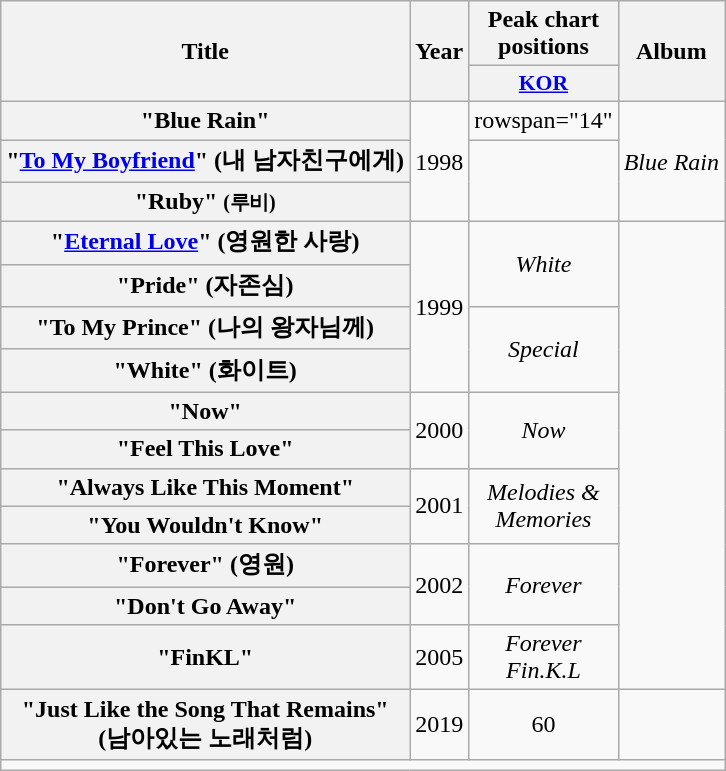<table class="wikitable plainrowheaders" style="text-align:center;">
<tr>
<th rowspan="2">Title</th>
<th rowspan="2">Year</th>
<th>Peak chart positions</th>
<th rowspan="2">Album</th>
</tr>
<tr>
<th scope="col" style="width:3em;font-size:90%;"><a href='#'>KOR</a><br></th>
</tr>
<tr>
<th scope="row">"Blue Rain"</th>
<td rowspan="3">1998</td>
<td>rowspan="14" </td>
<td rowspan="3"><em>Blue Rain</em></td>
</tr>
<tr>
<th scope="row">"<a href='#'>To My Boyfriend</a>" (내 남자친구에게)</th>
</tr>
<tr>
<th scope="row">"Ruby" <small>(루비)</small></th>
</tr>
<tr>
<th scope="row">"<a href='#'>Eternal Love</a>" (영원한 사랑)</th>
<td rowspan="4">1999</td>
<td rowspan="2"><em>White</em></td>
</tr>
<tr>
<th scope="row">"Pride" (자존심)</th>
</tr>
<tr>
<th scope="row">"To My Prince" (나의 왕자님께)</th>
<td rowspan="2"><em>Special</em></td>
</tr>
<tr>
<th scope="row">"White" (화이트)</th>
</tr>
<tr>
<th scope="row">"Now"</th>
<td rowspan="2">2000</td>
<td rowspan="2"><em>Now</em></td>
</tr>
<tr>
<th scope="row">"Feel This Love"</th>
</tr>
<tr>
<th scope="row">"Always Like This Moment"</th>
<td rowspan="2">2001</td>
<td rowspan="2"><em>Melodies & Memories</em></td>
</tr>
<tr>
<th scope="row">"You Wouldn't Know"</th>
</tr>
<tr>
<th scope="row">"Forever" (영원)</th>
<td rowspan="2">2002</td>
<td rowspan="2"><em>Forever</em></td>
</tr>
<tr>
<th scope="row">"Don't Go Away"</th>
</tr>
<tr>
<th scope="row">"FinKL"</th>
<td>2005</td>
<td><em>Forever Fin.K.L</em></td>
</tr>
<tr>
<th scope="row">"Just Like the Song That Remains"<br>(남아있는 노래처럼)</th>
<td>2019</td>
<td>60</td>
<td></td>
</tr>
<tr>
<td colspan="4"></td>
</tr>
</table>
